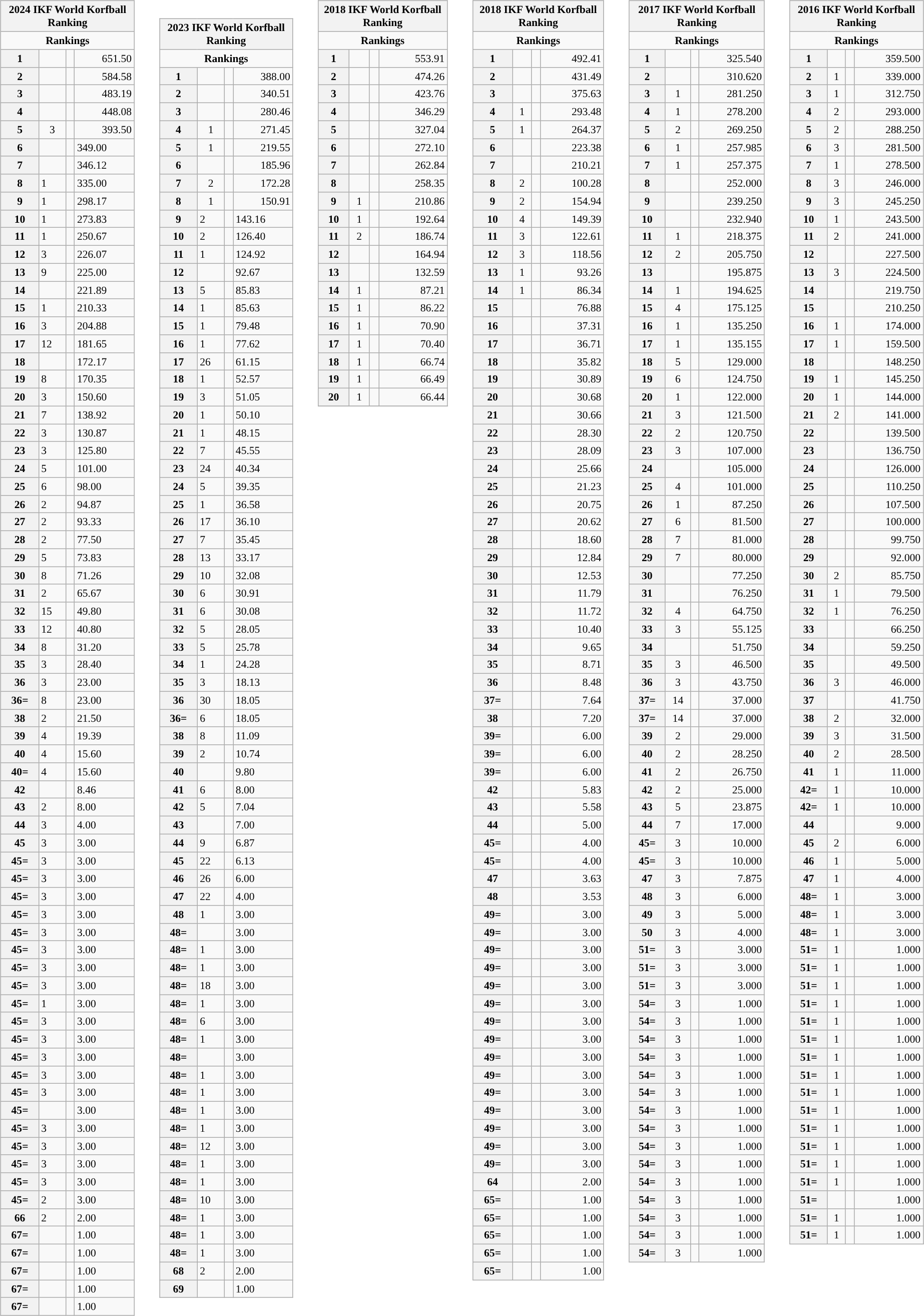<table>
<tr>
<td><br><table class="wikitable" style="font-size: 90%; float: left; margin-left: 1em;">
<tr>
<th colspan="4">2024 IKF World Korfball Ranking</th>
</tr>
<tr>
<td colspan="4" align="center"><strong>Rankings </strong></td>
</tr>
<tr>
<th>1</th>
<td align="center"></td>
<td></td>
<td align="right">651.50</td>
</tr>
<tr>
<th>2</th>
<td align="center"></td>
<td></td>
<td align="right">584.58</td>
</tr>
<tr>
<th>3</th>
<td align="center"></td>
<td></td>
<td align="right">483.19</td>
</tr>
<tr>
<th>4</th>
<td align="center"></td>
<td></td>
<td align="right">448.08</td>
</tr>
<tr>
<th>5</th>
<td align="center">3</td>
<td></td>
<td align="right">393.50</td>
</tr>
<tr>
<th>6</th>
<td></td>
<td></td>
<td>349.00</td>
</tr>
<tr>
<th>7</th>
<td></td>
<td></td>
<td>346.12</td>
</tr>
<tr>
<th>8</th>
<td>1</td>
<td></td>
<td>335.00</td>
</tr>
<tr>
<th>9</th>
<td>1</td>
<td></td>
<td>298.17</td>
</tr>
<tr>
<th>10</th>
<td>1</td>
<td></td>
<td>273.83</td>
</tr>
<tr>
<th>11</th>
<td>1</td>
<td></td>
<td>250.67</td>
</tr>
<tr>
<th>12</th>
<td>3</td>
<td></td>
<td>226.07</td>
</tr>
<tr>
<th>13</th>
<td>9</td>
<td></td>
<td>225.00</td>
</tr>
<tr>
<th>14</th>
<td></td>
<td></td>
<td>221.89</td>
</tr>
<tr>
<th>15</th>
<td>1</td>
<td></td>
<td>210.33</td>
</tr>
<tr>
<th>16</th>
<td>3</td>
<td></td>
<td>204.88</td>
</tr>
<tr>
<th>17</th>
<td>12</td>
<td></td>
<td>181.65</td>
</tr>
<tr>
<th>18</th>
<td></td>
<td></td>
<td>172.17</td>
</tr>
<tr>
<th>19</th>
<td>8</td>
<td></td>
<td>170.35</td>
</tr>
<tr>
<th>20</th>
<td>3</td>
<td></td>
<td>150.60</td>
</tr>
<tr>
<th>21</th>
<td>7</td>
<td></td>
<td>138.92</td>
</tr>
<tr>
<th>22</th>
<td>3</td>
<td></td>
<td>130.87</td>
</tr>
<tr>
<th>23</th>
<td>3</td>
<td></td>
<td>125.80</td>
</tr>
<tr>
<th>24</th>
<td>5</td>
<td></td>
<td>101.00</td>
</tr>
<tr>
<th>25</th>
<td>6</td>
<td></td>
<td>98.00</td>
</tr>
<tr>
<th>26</th>
<td>2</td>
<td></td>
<td>94.87</td>
</tr>
<tr>
<th>27</th>
<td>2</td>
<td></td>
<td>93.33</td>
</tr>
<tr>
<th>28</th>
<td>2</td>
<td></td>
<td>77.50</td>
</tr>
<tr>
<th>29</th>
<td>5</td>
<td></td>
<td>73.83</td>
</tr>
<tr>
<th>30</th>
<td>8</td>
<td></td>
<td>71.26</td>
</tr>
<tr>
<th>31</th>
<td>2</td>
<td></td>
<td>65.67</td>
</tr>
<tr>
<th>32</th>
<td>15</td>
<td></td>
<td>49.80</td>
</tr>
<tr>
<th>33</th>
<td>12</td>
<td></td>
<td>40.80</td>
</tr>
<tr>
<th>34</th>
<td>8</td>
<td></td>
<td>31.20</td>
</tr>
<tr>
<th>35</th>
<td>3</td>
<td></td>
<td>28.40</td>
</tr>
<tr>
<th>36</th>
<td>3</td>
<td></td>
<td>23.00</td>
</tr>
<tr>
<th>36=</th>
<td>8</td>
<td></td>
<td>23.00</td>
</tr>
<tr>
<th>38</th>
<td>2</td>
<td></td>
<td>21.50</td>
</tr>
<tr>
<th>39</th>
<td>4</td>
<td></td>
<td>19.39</td>
</tr>
<tr>
<th>40</th>
<td>4</td>
<td></td>
<td>15.60</td>
</tr>
<tr>
<th>40=</th>
<td>4</td>
<td></td>
<td>15.60</td>
</tr>
<tr>
<th>42</th>
<td></td>
<td></td>
<td>8.46</td>
</tr>
<tr>
<th>43</th>
<td>2</td>
<td></td>
<td>8.00</td>
</tr>
<tr>
<th>44</th>
<td>3</td>
<td></td>
<td>4.00</td>
</tr>
<tr>
<th>45</th>
<td>3</td>
<td></td>
<td>3.00</td>
</tr>
<tr>
<th>45=</th>
<td>3</td>
<td></td>
<td>3.00</td>
</tr>
<tr>
<th>45=</th>
<td>3</td>
<td></td>
<td>3.00</td>
</tr>
<tr>
<th>45=</th>
<td>3</td>
<td></td>
<td>3.00</td>
</tr>
<tr>
<th>45=</th>
<td>3</td>
<td></td>
<td>3.00</td>
</tr>
<tr>
<th>45=</th>
<td>3</td>
<td></td>
<td>3.00</td>
</tr>
<tr>
<th>45=</th>
<td>3</td>
<td></td>
<td>3.00</td>
</tr>
<tr>
<th>45=</th>
<td>3</td>
<td></td>
<td>3.00</td>
</tr>
<tr>
<th>45=</th>
<td>3</td>
<td></td>
<td>3.00</td>
</tr>
<tr>
<th>45=</th>
<td>1</td>
<td></td>
<td>3.00</td>
</tr>
<tr>
<th>45=</th>
<td>3</td>
<td></td>
<td>3.00</td>
</tr>
<tr>
<th>45=</th>
<td>3</td>
<td></td>
<td>3.00</td>
</tr>
<tr>
<th>45=</th>
<td>3</td>
<td></td>
<td>3.00</td>
</tr>
<tr>
<th>45=</th>
<td>3</td>
<td></td>
<td>3.00</td>
</tr>
<tr>
<th>45=</th>
<td>3</td>
<td></td>
<td>3.00</td>
</tr>
<tr>
<th>45=</th>
<td></td>
<td></td>
<td>3.00</td>
</tr>
<tr>
<th>45=</th>
<td>3</td>
<td></td>
<td>3.00</td>
</tr>
<tr>
<th>45=</th>
<td>3</td>
<td></td>
<td>3.00</td>
</tr>
<tr>
<th>45=</th>
<td>3</td>
<td></td>
<td>3.00</td>
</tr>
<tr>
<th>45=</th>
<td>3</td>
<td></td>
<td>3.00</td>
</tr>
<tr>
<th>45=</th>
<td>2</td>
<td></td>
<td>3.00</td>
</tr>
<tr>
<th>66</th>
<td>2</td>
<td></td>
<td>2.00</td>
</tr>
<tr>
<th>67=</th>
<td></td>
<td></td>
<td>1.00</td>
</tr>
<tr>
<th>67=</th>
<td></td>
<td></td>
<td>1.00</td>
</tr>
<tr>
<th>67=</th>
<td></td>
<td></td>
<td>1.00</td>
</tr>
<tr>
<th>67=</th>
<td></td>
<td></td>
<td>1.00</td>
</tr>
<tr>
<th>67=</th>
<td></td>
<td></td>
<td>1.00</td>
</tr>
</table>
</td>
<td><br><table class="wikitable" style="font-size: 90%; float: left; margin-left: 1em;">
<tr>
<th colspan="4">2023 IKF World Korfball Ranking</th>
</tr>
<tr>
<td colspan="4" align="center"><strong>Rankings </strong></td>
</tr>
<tr>
<th>1</th>
<td align="center"></td>
<td></td>
<td align="right">388.00</td>
</tr>
<tr>
<th>2</th>
<td align="center"></td>
<td></td>
<td align="right">340.51</td>
</tr>
<tr>
<th>3</th>
<td align="center"></td>
<td></td>
<td align="right">280.46</td>
</tr>
<tr>
<th>4</th>
<td align="center">1</td>
<td></td>
<td align="right">271.45</td>
</tr>
<tr>
<th>5</th>
<td align="center">1</td>
<td></td>
<td align="right">219.55</td>
</tr>
<tr>
<th>6</th>
<td align="center"></td>
<td></td>
<td align="right">185.96</td>
</tr>
<tr>
<th>7</th>
<td align="center">2</td>
<td></td>
<td align="right">172.28</td>
</tr>
<tr>
<th>8</th>
<td align="center">1</td>
<td></td>
<td align="right">150.91</td>
</tr>
<tr>
<th>9</th>
<td>2</td>
<td></td>
<td>143.16</td>
</tr>
<tr>
<th>10</th>
<td>2</td>
<td></td>
<td>126.40</td>
</tr>
<tr>
<th>11</th>
<td>1</td>
<td></td>
<td>124.92</td>
</tr>
<tr>
<th>12</th>
<td></td>
<td></td>
<td>92.67</td>
</tr>
<tr>
<th>13</th>
<td>5</td>
<td></td>
<td>85.83</td>
</tr>
<tr>
<th>14</th>
<td>1</td>
<td></td>
<td>85.63</td>
</tr>
<tr>
<th>15</th>
<td>1</td>
<td></td>
<td>79.48</td>
</tr>
<tr>
<th>16</th>
<td>1</td>
<td></td>
<td>77.62</td>
</tr>
<tr>
<th>17</th>
<td>26</td>
<td></td>
<td>61.15</td>
</tr>
<tr>
<th>18</th>
<td>1</td>
<td></td>
<td>52.57</td>
</tr>
<tr>
<th>19</th>
<td>3</td>
<td></td>
<td>51.05</td>
</tr>
<tr>
<th>20</th>
<td>1</td>
<td></td>
<td>50.10</td>
</tr>
<tr>
<th>21</th>
<td>1</td>
<td></td>
<td>48.15</td>
</tr>
<tr>
<th>22</th>
<td>7</td>
<td></td>
<td>45.55</td>
</tr>
<tr>
<th>23</th>
<td>24</td>
<td></td>
<td>40.34</td>
</tr>
<tr>
<th>24</th>
<td>5</td>
<td></td>
<td>39.35</td>
</tr>
<tr>
<th>25</th>
<td>1</td>
<td></td>
<td>36.58</td>
</tr>
<tr>
<th>26</th>
<td>17</td>
<td></td>
<td>36.10</td>
</tr>
<tr>
<th>27</th>
<td>7</td>
<td></td>
<td>35.45</td>
</tr>
<tr>
<th>28</th>
<td>13</td>
<td></td>
<td>33.17</td>
</tr>
<tr>
<th>29</th>
<td>10</td>
<td></td>
<td>32.08</td>
</tr>
<tr>
<th>30</th>
<td>6</td>
<td></td>
<td>30.91</td>
</tr>
<tr>
<th>31</th>
<td>6</td>
<td></td>
<td>30.08</td>
</tr>
<tr>
<th>32</th>
<td>5</td>
<td></td>
<td>28.05</td>
</tr>
<tr>
<th>33</th>
<td>5</td>
<td></td>
<td>25.78</td>
</tr>
<tr>
<th>34</th>
<td>1</td>
<td></td>
<td>24.28</td>
</tr>
<tr>
<th>35</th>
<td>3</td>
<td></td>
<td>18.13</td>
</tr>
<tr>
<th>36</th>
<td>30</td>
<td></td>
<td>18.05</td>
</tr>
<tr>
<th>36=</th>
<td>6</td>
<td></td>
<td>18.05</td>
</tr>
<tr>
<th>38</th>
<td>8</td>
<td></td>
<td>11.09</td>
</tr>
<tr>
<th>39</th>
<td>2</td>
<td></td>
<td>10.74</td>
</tr>
<tr>
<th>40</th>
<td></td>
<td></td>
<td>9.80</td>
</tr>
<tr>
<th>41</th>
<td>6</td>
<td></td>
<td>8.00</td>
</tr>
<tr>
<th>42</th>
<td>5</td>
<td></td>
<td>7.04</td>
</tr>
<tr>
<th>43</th>
<td></td>
<td></td>
<td>7.00</td>
</tr>
<tr>
<th>44</th>
<td>9</td>
<td></td>
<td>6.87</td>
</tr>
<tr>
<th>45</th>
<td>22</td>
<td></td>
<td>6.13</td>
</tr>
<tr>
<th>46</th>
<td>26</td>
<td></td>
<td>6.00</td>
</tr>
<tr>
<th>47</th>
<td>22</td>
<td></td>
<td>4.00</td>
</tr>
<tr>
<th>48</th>
<td>1</td>
<td></td>
<td>3.00</td>
</tr>
<tr>
<th>48=</th>
<td></td>
<td></td>
<td>3.00</td>
</tr>
<tr>
<th>48=</th>
<td>1</td>
<td></td>
<td>3.00</td>
</tr>
<tr>
<th>48=</th>
<td>1</td>
<td></td>
<td>3.00</td>
</tr>
<tr>
<th>48=</th>
<td>18</td>
<td></td>
<td>3.00</td>
</tr>
<tr>
<th>48=</th>
<td>1</td>
<td></td>
<td>3.00</td>
</tr>
<tr>
<th>48=</th>
<td>6</td>
<td></td>
<td>3.00</td>
</tr>
<tr>
<th>48=</th>
<td>1</td>
<td></td>
<td>3.00</td>
</tr>
<tr>
<th>48=</th>
<td></td>
<td></td>
<td>3.00</td>
</tr>
<tr>
<th>48=</th>
<td>1</td>
<td></td>
<td>3.00</td>
</tr>
<tr>
<th>48=</th>
<td>1</td>
<td></td>
<td>3.00</td>
</tr>
<tr>
<th>48=</th>
<td>1</td>
<td></td>
<td>3.00</td>
</tr>
<tr>
<th>48=</th>
<td>1</td>
<td></td>
<td>3.00</td>
</tr>
<tr>
<th>48=</th>
<td>12</td>
<td></td>
<td>3.00</td>
</tr>
<tr>
<th>48=</th>
<td>1</td>
<td></td>
<td>3.00</td>
</tr>
<tr>
<th>48=</th>
<td>1</td>
<td></td>
<td>3.00</td>
</tr>
<tr>
<th>48=</th>
<td>10</td>
<td></td>
<td>3.00</td>
</tr>
<tr>
<th>48=</th>
<td>1</td>
<td></td>
<td>3.00</td>
</tr>
<tr>
<th>48=</th>
<td>1</td>
<td></td>
<td>3.00</td>
</tr>
<tr>
<th>48=</th>
<td>1</td>
<td></td>
<td>3.00</td>
</tr>
<tr>
<th>68</th>
<td>2</td>
<td></td>
<td>2.00</td>
</tr>
<tr>
<th>69</th>
<td></td>
<td></td>
<td>1.00</td>
</tr>
</table>
</td>
<td valign="top"><br><table class="wikitable" style="font-size: 90%; float: left; margin-left: 1em;">
<tr>
<th colspan="4">2018 IKF World Korfball Ranking</th>
</tr>
<tr>
<td colspan=4 align="center"><strong>Rankings </strong></td>
</tr>
<tr>
<th>1</th>
<td align="center"></td>
<td></td>
<td align="right">553.91</td>
</tr>
<tr>
<th>2</th>
<td align="center"></td>
<td></td>
<td align="right">474.26</td>
</tr>
<tr>
<th>3</th>
<td align="center"></td>
<td></td>
<td align="right">423.76</td>
</tr>
<tr>
<th>4</th>
<td align="center"></td>
<td></td>
<td align="right">346.29</td>
</tr>
<tr>
<th>5</th>
<td align="center"></td>
<td></td>
<td align="right">327.04</td>
</tr>
<tr>
<th>6</th>
<td align="center"></td>
<td></td>
<td align="right">272.10</td>
</tr>
<tr>
<th>7</th>
<td align="center"></td>
<td></td>
<td align="right">262.84</td>
</tr>
<tr>
<th>8</th>
<td align="center"></td>
<td></td>
<td align="right">258.35</td>
</tr>
<tr>
<th>9</th>
<td align="center">1</td>
<td></td>
<td align="right">210.86</td>
</tr>
<tr>
<th>10</th>
<td align="center">1</td>
<td></td>
<td align="right">192.64</td>
</tr>
<tr>
<th>11</th>
<td align="center">2</td>
<td></td>
<td align="right">186.74</td>
</tr>
<tr>
<th>12</th>
<td align="center"></td>
<td></td>
<td align="right">164.94</td>
</tr>
<tr>
<th>13</th>
<td align="center"></td>
<td></td>
<td align="right">132.59</td>
</tr>
<tr>
<th>14</th>
<td align="center">1</td>
<td></td>
<td align="right">87.21</td>
</tr>
<tr>
<th>15</th>
<td align="center">1</td>
<td></td>
<td align="right">86.22</td>
</tr>
<tr>
<th>16</th>
<td align="center">1</td>
<td></td>
<td align="right">70.90</td>
</tr>
<tr>
<th>17</th>
<td align="center">1</td>
<td></td>
<td align="right">70.40</td>
</tr>
<tr>
<th>18</th>
<td align="center">1</td>
<td></td>
<td align="right">66.74</td>
</tr>
<tr>
<th>19</th>
<td align="center">1</td>
<td></td>
<td align="right">66.49</td>
</tr>
<tr>
<th>20</th>
<td align="center">1</td>
<td></td>
<td align="right">66.44</td>
</tr>
<tr>
</tr>
</table>
</td>
<td valign="top"><br><table class="wikitable" style="font-size: 90%; float: left; margin-left: 1em;">
<tr>
<th colspan="4">2018 IKF World Korfball Ranking</th>
</tr>
<tr>
<td colspan=4 align="center"><strong>Rankings </strong></td>
</tr>
<tr>
<th>1</th>
<td align="center"></td>
<td></td>
<td align="right">492.41</td>
</tr>
<tr>
<th>2</th>
<td align="center"></td>
<td></td>
<td align="right">431.49</td>
</tr>
<tr>
<th>3</th>
<td align="center"></td>
<td></td>
<td align="right">375.63</td>
</tr>
<tr>
<th>4</th>
<td align="center">1</td>
<td></td>
<td align="right">293.48</td>
</tr>
<tr>
<th>5</th>
<td align="center">1</td>
<td></td>
<td align="right">264.37</td>
</tr>
<tr>
<th>6</th>
<td align="center"></td>
<td></td>
<td align="right">223.38</td>
</tr>
<tr>
<th>7</th>
<td align="center"></td>
<td></td>
<td align="right">210.21</td>
</tr>
<tr>
<th>8</th>
<td align="center">2</td>
<td></td>
<td align="right">100.28</td>
</tr>
<tr>
<th>9</th>
<td align="center">2</td>
<td></td>
<td align="right">154.94</td>
</tr>
<tr>
<th>10</th>
<td align="center">4</td>
<td></td>
<td align="right">149.39</td>
</tr>
<tr>
<th>11</th>
<td align="center">3</td>
<td></td>
<td align="right">122.61</td>
</tr>
<tr>
<th>12</th>
<td align="center">3</td>
<td></td>
<td align="right">118.56</td>
</tr>
<tr>
<th>13</th>
<td align="center">1</td>
<td></td>
<td align="right">93.26</td>
</tr>
<tr>
<th>14</th>
<td align="center">1</td>
<td></td>
<td align="right">86.34</td>
</tr>
<tr>
<th>15</th>
<td align="center"></td>
<td></td>
<td align="right">76.88</td>
</tr>
<tr>
<th>16</th>
<td align="center"></td>
<td></td>
<td align="right">37.31</td>
</tr>
<tr>
<th>17</th>
<td align="center"></td>
<td></td>
<td align="right">36.71</td>
</tr>
<tr>
<th>18</th>
<td align="center"></td>
<td></td>
<td align="right">35.82</td>
</tr>
<tr>
<th>19</th>
<td align="center"></td>
<td></td>
<td align="right">30.89</td>
</tr>
<tr>
<th>20</th>
<td align="center"></td>
<td></td>
<td align="right">30.68</td>
</tr>
<tr>
<th>21</th>
<td align="center"></td>
<td></td>
<td align="right">30.66</td>
</tr>
<tr>
<th>22</th>
<td align="center"></td>
<td></td>
<td align="right">28.30</td>
</tr>
<tr>
<th>23</th>
<td align="center"></td>
<td></td>
<td align="right">28.09</td>
</tr>
<tr>
<th>24</th>
<td align="center"></td>
<td></td>
<td align="right">25.66</td>
</tr>
<tr>
<th>25</th>
<td align="center"></td>
<td></td>
<td align="right">21.23</td>
</tr>
<tr>
<th>26</th>
<td align="center"></td>
<td></td>
<td align="right">20.75</td>
</tr>
<tr>
<th>27</th>
<td align="center"></td>
<td></td>
<td align="right">20.62</td>
</tr>
<tr>
<th>28</th>
<td align="center"></td>
<td></td>
<td align="right">18.60</td>
</tr>
<tr>
<th>29</th>
<td align="center"></td>
<td></td>
<td align="right">12.84</td>
</tr>
<tr>
<th>30</th>
<td align="center"></td>
<td></td>
<td align="right">12.53</td>
</tr>
<tr>
<th>31</th>
<td align="center"></td>
<td></td>
<td align="right">11.79</td>
</tr>
<tr>
<th>32</th>
<td align="center"></td>
<td></td>
<td align="right">11.72</td>
</tr>
<tr>
<th>33</th>
<td align="center"></td>
<td></td>
<td align="right">10.40</td>
</tr>
<tr>
<th>34</th>
<td align="center"></td>
<td></td>
<td align="right">9.65</td>
</tr>
<tr>
<th>35</th>
<td align="center"></td>
<td></td>
<td align="right">8.71</td>
</tr>
<tr>
<th>36</th>
<td align="center"></td>
<td></td>
<td align="right">8.48</td>
</tr>
<tr>
<th>37=</th>
<td align="center"></td>
<td></td>
<td align="right">7.64</td>
</tr>
<tr>
<th>38</th>
<td align="center"></td>
<td></td>
<td align="right">7.20</td>
</tr>
<tr>
<th>39=</th>
<td align="center"></td>
<td></td>
<td align="right">6.00</td>
</tr>
<tr>
<th>39=</th>
<td align="center"></td>
<td></td>
<td align="right">6.00</td>
</tr>
<tr>
<th>39=</th>
<td align="center"></td>
<td></td>
<td align="right">6.00</td>
</tr>
<tr>
<th>42</th>
<td align="center"></td>
<td></td>
<td align="right">5.83</td>
</tr>
<tr>
<th>43</th>
<td align="center"></td>
<td></td>
<td align="right">5.58</td>
</tr>
<tr>
<th>44</th>
<td align="center"></td>
<td></td>
<td align="right">5.00</td>
</tr>
<tr>
<th>45=</th>
<td align="center"></td>
<td></td>
<td align="right">4.00</td>
</tr>
<tr>
<th>45=</th>
<td align="center"></td>
<td></td>
<td align="right">4.00</td>
</tr>
<tr>
<th>47</th>
<td align="center"></td>
<td></td>
<td align="right">3.63</td>
</tr>
<tr>
<th>48</th>
<td align="center"></td>
<td></td>
<td align="right">3.53</td>
</tr>
<tr>
<th>49=</th>
<td align="center"></td>
<td></td>
<td align="right">3.00</td>
</tr>
<tr>
<th>49=</th>
<td align="center"></td>
<td></td>
<td align="right">3.00</td>
</tr>
<tr>
<th>49=</th>
<td align="center"></td>
<td></td>
<td align="right">3.00</td>
</tr>
<tr>
<th>49=</th>
<td align="center"></td>
<td></td>
<td align="right">3.00</td>
</tr>
<tr>
<th>49=</th>
<td align="center"></td>
<td></td>
<td align="right">3.00</td>
</tr>
<tr>
<th>49=</th>
<td align="center"></td>
<td></td>
<td align="right">3.00</td>
</tr>
<tr>
<th>49=</th>
<td align="center"></td>
<td></td>
<td align="right">3.00</td>
</tr>
<tr>
<th>49=</th>
<td align="center"></td>
<td></td>
<td align="right">3.00</td>
</tr>
<tr>
<th>49=</th>
<td align="center"></td>
<td></td>
<td align="right">3.00</td>
</tr>
<tr>
<th>49=</th>
<td align="center"></td>
<td></td>
<td align="right">3.00</td>
</tr>
<tr>
<th>49=</th>
<td align="center"></td>
<td></td>
<td align="right">3.00</td>
</tr>
<tr>
<th>49=</th>
<td align="center"></td>
<td></td>
<td align="right">3.00</td>
</tr>
<tr>
<th>49=</th>
<td align="center"></td>
<td></td>
<td align="right">3.00</td>
</tr>
<tr>
<th>49=</th>
<td align="center"></td>
<td></td>
<td align="right">3.00</td>
</tr>
<tr>
<th>49=</th>
<td align="center"></td>
<td></td>
<td align="right">3.00</td>
</tr>
<tr>
<th>64</th>
<td align="center"></td>
<td></td>
<td align="right">2.00</td>
</tr>
<tr>
<th>65=</th>
<td align="center"></td>
<td></td>
<td align="right">1.00</td>
</tr>
<tr>
<th>65=</th>
<td align="center"></td>
<td></td>
<td align="right">1.00</td>
</tr>
<tr>
<th>65=</th>
<td align="center"></td>
<td></td>
<td align="right">1.00</td>
</tr>
<tr>
<th>65=</th>
<td align="center"></td>
<td></td>
<td align="right">1.00</td>
</tr>
<tr>
<th>65=</th>
<td align="center"></td>
<td></td>
<td align="right">1.00</td>
</tr>
</table>
</td>
<td valign="top"><br><table class="wikitable" style="font-size: 90%; float: left; margin-left: 1em;">
<tr>
<th colspan="4">2017 IKF World Korfball Ranking</th>
</tr>
<tr>
<td colspan=4 align="center"><strong>Rankings </strong></td>
</tr>
<tr>
<th>1</th>
<td align="center"></td>
<td></td>
<td align="right">325.540</td>
</tr>
<tr>
<th>2</th>
<td align="center"></td>
<td></td>
<td align="right">310.620</td>
</tr>
<tr>
<th>3</th>
<td align="center">1</td>
<td></td>
<td align="right">281.250</td>
</tr>
<tr>
<th>4</th>
<td align="center">1</td>
<td></td>
<td align="right">278.200</td>
</tr>
<tr>
<th>5</th>
<td align="center">2</td>
<td></td>
<td align="right">269.250</td>
</tr>
<tr>
<th>6</th>
<td align="center">1</td>
<td></td>
<td align="right">257.985</td>
</tr>
<tr>
<th>7</th>
<td align="center">1</td>
<td></td>
<td align="right">257.375</td>
</tr>
<tr>
<th>8</th>
<td align="center"></td>
<td></td>
<td align="right">252.000</td>
</tr>
<tr>
<th>9</th>
<td align="center"></td>
<td></td>
<td align="right">239.250</td>
</tr>
<tr>
<th>10</th>
<td align="center"></td>
<td></td>
<td align="right">232.940</td>
</tr>
<tr>
<th>11</th>
<td align="center">1</td>
<td></td>
<td align="right">218.375</td>
</tr>
<tr>
<th>12</th>
<td align="center">2</td>
<td></td>
<td align="right">205.750</td>
</tr>
<tr>
<th>13</th>
<td align="center"></td>
<td></td>
<td align="right">195.875</td>
</tr>
<tr>
<th>14</th>
<td align="center">1</td>
<td></td>
<td align="right">194.625</td>
</tr>
<tr>
<th>15</th>
<td align="center">4</td>
<td></td>
<td align="right">175.125</td>
</tr>
<tr>
<th>16</th>
<td align="center">1</td>
<td></td>
<td align="right">135.250</td>
</tr>
<tr>
<th>17</th>
<td align="center">1</td>
<td></td>
<td align="right">135.155</td>
</tr>
<tr>
<th>18</th>
<td align="center">5</td>
<td></td>
<td align="right">129.000</td>
</tr>
<tr>
<th>19</th>
<td align="center">6</td>
<td></td>
<td align="right">124.750</td>
</tr>
<tr>
<th>20</th>
<td align="center">1</td>
<td></td>
<td align="right">122.000</td>
</tr>
<tr>
<th>21</th>
<td align="center">3</td>
<td></td>
<td align="right">121.500</td>
</tr>
<tr>
<th>22</th>
<td align="center">2</td>
<td></td>
<td align="right">120.750</td>
</tr>
<tr>
<th>23</th>
<td align="center">3</td>
<td></td>
<td align="right">107.000</td>
</tr>
<tr>
<th>24</th>
<td align="center"></td>
<td></td>
<td align="right">105.000</td>
</tr>
<tr>
<th>25</th>
<td align="center">4</td>
<td></td>
<td align="right">101.000</td>
</tr>
<tr>
<th>26</th>
<td align="center">1</td>
<td></td>
<td align="right">87.250</td>
</tr>
<tr>
<th>27</th>
<td align="center">6</td>
<td></td>
<td align="right">81.500</td>
</tr>
<tr>
<th>28</th>
<td align="center">7</td>
<td></td>
<td align="right">81.000</td>
</tr>
<tr>
<th>29</th>
<td align="center">7</td>
<td></td>
<td align="right">80.000</td>
</tr>
<tr>
<th>30</th>
<td align="center"></td>
<td></td>
<td align="right">77.250</td>
</tr>
<tr>
<th>31</th>
<td align="center"></td>
<td></td>
<td align="right">76.250</td>
</tr>
<tr>
<th>32</th>
<td align="center">4</td>
<td></td>
<td align="right">64.750</td>
</tr>
<tr>
<th>33</th>
<td align="center">3</td>
<td></td>
<td align="right">55.125</td>
</tr>
<tr>
<th>34</th>
<td align="center"></td>
<td></td>
<td align="right">51.750</td>
</tr>
<tr>
<th>35</th>
<td align="center">3</td>
<td></td>
<td align="right">46.500</td>
</tr>
<tr>
<th>36</th>
<td align="center">3</td>
<td></td>
<td align="right">43.750</td>
</tr>
<tr>
<th>37=</th>
<td align="center">14</td>
<td></td>
<td align="right">37.000</td>
</tr>
<tr>
<th>37=</th>
<td align="center">14</td>
<td></td>
<td align="right">37.000</td>
</tr>
<tr>
<th>39</th>
<td align="center">2</td>
<td></td>
<td align="right">29.000</td>
</tr>
<tr>
<th>40</th>
<td align="center">2</td>
<td></td>
<td align="right">28.250</td>
</tr>
<tr>
<th>41</th>
<td align="center">2</td>
<td></td>
<td align="right">26.750</td>
</tr>
<tr>
<th>42</th>
<td align="center">2</td>
<td></td>
<td align="right">25.000</td>
</tr>
<tr>
<th>43</th>
<td align="center">5</td>
<td></td>
<td align="right">23.875</td>
</tr>
<tr>
<th>44</th>
<td align="center">7</td>
<td></td>
<td align="right">17.000</td>
</tr>
<tr>
<th>45=</th>
<td align="center">3</td>
<td></td>
<td align="right">10.000</td>
</tr>
<tr>
<th>45=</th>
<td align="center">3</td>
<td></td>
<td align="right">10.000</td>
</tr>
<tr>
<th>47</th>
<td align="center">3</td>
<td></td>
<td align="right">7.875</td>
</tr>
<tr>
<th>48</th>
<td align="center">3</td>
<td></td>
<td align="right">6.000</td>
</tr>
<tr>
<th>49</th>
<td align="center">3</td>
<td></td>
<td align="right">5.000</td>
</tr>
<tr>
<th>50</th>
<td align="center">3</td>
<td></td>
<td align="right">4.000</td>
</tr>
<tr>
<th>51=</th>
<td align="center">3</td>
<td></td>
<td align="right">3.000</td>
</tr>
<tr>
<th>51=</th>
<td align="center">3</td>
<td></td>
<td align="right">3.000</td>
</tr>
<tr>
<th>51=</th>
<td align="center">3</td>
<td></td>
<td align="right">3.000</td>
</tr>
<tr>
<th>54=</th>
<td align="center">3</td>
<td></td>
<td align="right">1.000</td>
</tr>
<tr>
<th>54=</th>
<td align="center">3</td>
<td></td>
<td align="right">1.000</td>
</tr>
<tr>
<th>54=</th>
<td align="center">3</td>
<td></td>
<td align="right">1.000</td>
</tr>
<tr>
<th>54=</th>
<td align="center">3</td>
<td></td>
<td align="right">1.000</td>
</tr>
<tr>
<th>54=</th>
<td align="center">3</td>
<td></td>
<td align="right">1.000</td>
</tr>
<tr>
<th>54=</th>
<td align="center">3</td>
<td></td>
<td align="right">1.000</td>
</tr>
<tr>
<th>54=</th>
<td align="center">3</td>
<td></td>
<td align="right">1.000</td>
</tr>
<tr>
<th>54=</th>
<td align="center">3</td>
<td></td>
<td align="right">1.000</td>
</tr>
<tr>
<th>54=</th>
<td align="center">3</td>
<td></td>
<td align="right">1.000</td>
</tr>
<tr>
<th>54=</th>
<td align="center">3</td>
<td></td>
<td align="right">1.000</td>
</tr>
<tr>
<th>54=</th>
<td align="center">3</td>
<td></td>
<td align="right">1.000</td>
</tr>
<tr>
<th>54=</th>
<td align="center">3</td>
<td></td>
<td align="right">1.000</td>
</tr>
<tr>
<th>54=</th>
<td align="center">3</td>
<td></td>
<td align="right">1.000</td>
</tr>
<tr>
<th>54=</th>
<td align="center">3</td>
<td></td>
<td align="right">1.000</td>
</tr>
<tr>
<th>54=</th>
<td align="center">3</td>
<td></td>
<td align="right">1.000</td>
</tr>
</table>
</td>
<td valign="top"><br><table class="wikitable" style="font-size: 90%; float: left; margin-left: 1em;">
<tr>
<th colspan="4">2016 IKF World Korfball Ranking</th>
</tr>
<tr>
<td colspan=4 align="center"><strong>Rankings </strong></td>
</tr>
<tr>
<th>1</th>
<td align="center"></td>
<td></td>
<td align="right">359.500</td>
</tr>
<tr>
<th>2</th>
<td align="center">1</td>
<td></td>
<td align="right">339.000</td>
</tr>
<tr>
<th>3</th>
<td align="center">1</td>
<td></td>
<td align="right">312.750</td>
</tr>
<tr>
<th>4</th>
<td align="center">2</td>
<td></td>
<td align="right">293.000</td>
</tr>
<tr>
<th>5</th>
<td align="center">2</td>
<td></td>
<td align="right">288.250</td>
</tr>
<tr>
<th>6</th>
<td align="center">3</td>
<td></td>
<td align="right">281.500</td>
</tr>
<tr>
<th>7</th>
<td align="center">1</td>
<td></td>
<td align="right">278.500</td>
</tr>
<tr>
<th>8</th>
<td align="center">3</td>
<td></td>
<td align="right">246.000</td>
</tr>
<tr>
<th>9</th>
<td align="center">3</td>
<td></td>
<td align="right">245.250</td>
</tr>
<tr>
<th>10</th>
<td align="center">1</td>
<td></td>
<td align="right">243.500</td>
</tr>
<tr>
<th>11</th>
<td align="center">2</td>
<td></td>
<td align="right">241.000</td>
</tr>
<tr>
<th>12</th>
<td align="center"></td>
<td></td>
<td align="right">227.500</td>
</tr>
<tr>
<th>13</th>
<td align="center">3</td>
<td></td>
<td align="right">224.500</td>
</tr>
<tr>
<th>14</th>
<td align="center"></td>
<td></td>
<td align="right">219.750</td>
</tr>
<tr>
<th>15</th>
<td align="center"></td>
<td></td>
<td align="right">210.250</td>
</tr>
<tr>
<th>16</th>
<td align="center">1</td>
<td></td>
<td align="right">174.000</td>
</tr>
<tr>
<th>17</th>
<td align="center">1</td>
<td></td>
<td align="right">159.500</td>
</tr>
<tr>
<th>18</th>
<td align="center"></td>
<td></td>
<td align="right">148.250</td>
</tr>
<tr>
<th>19</th>
<td align="center">1</td>
<td></td>
<td align="right">145.250</td>
</tr>
<tr>
<th>20</th>
<td align="center">1</td>
<td></td>
<td align="right">144.000</td>
</tr>
<tr>
<th>21</th>
<td align="center">2</td>
<td></td>
<td align="right">141.000</td>
</tr>
<tr>
<th>22</th>
<td align="center"></td>
<td></td>
<td align="right">139.500</td>
</tr>
<tr>
<th>23</th>
<td align="center"></td>
<td></td>
<td align="right">136.750</td>
</tr>
<tr>
<th>24</th>
<td align="center"></td>
<td></td>
<td align="right">126.000</td>
</tr>
<tr>
<th>25</th>
<td align="center"></td>
<td></td>
<td align="right">110.250</td>
</tr>
<tr>
<th>26</th>
<td align="center"></td>
<td></td>
<td align="right">107.500</td>
</tr>
<tr>
<th>27</th>
<td align="center"></td>
<td></td>
<td align="right">100.000</td>
</tr>
<tr>
<th>28</th>
<td align="center"></td>
<td></td>
<td align="right">99.750</td>
</tr>
<tr>
<th>29</th>
<td align="center"></td>
<td></td>
<td align="right">92.000</td>
</tr>
<tr>
<th>30</th>
<td align="center">2</td>
<td></td>
<td align="right">85.750</td>
</tr>
<tr>
<th>31</th>
<td align="center">1</td>
<td></td>
<td align="right">79.500</td>
</tr>
<tr>
<th>32</th>
<td align="center">1</td>
<td></td>
<td align="right">76.250</td>
</tr>
<tr>
<th>33</th>
<td align="center"></td>
<td></td>
<td align="right">66.250</td>
</tr>
<tr>
<th>34</th>
<td align="center"></td>
<td></td>
<td align="right">59.250</td>
</tr>
<tr>
<th>35</th>
<td align="center"></td>
<td></td>
<td align="right">49.500</td>
</tr>
<tr>
<th>36</th>
<td align="center">3</td>
<td></td>
<td align="right">46.000</td>
</tr>
<tr>
<th>37</th>
<td align="center"></td>
<td></td>
<td align="right">41.750</td>
</tr>
<tr>
<th>38</th>
<td align="center">2</td>
<td></td>
<td align="right">32.000</td>
</tr>
<tr>
<th>39</th>
<td align="center">3</td>
<td></td>
<td align="right">31.500</td>
</tr>
<tr>
<th>40</th>
<td align="center">2</td>
<td></td>
<td align="right">28.500</td>
</tr>
<tr>
<th>41</th>
<td align="center">1</td>
<td></td>
<td align="right">11.000</td>
</tr>
<tr>
<th>42=</th>
<td align="center">1</td>
<td></td>
<td align="right">10.000</td>
</tr>
<tr>
<th>42=</th>
<td align="center">1</td>
<td></td>
<td align="right">10.000</td>
</tr>
<tr>
<th>44</th>
<td align="center"></td>
<td></td>
<td align="right">9.000</td>
</tr>
<tr>
<th>45</th>
<td align="center">2</td>
<td></td>
<td align="right">6.000</td>
</tr>
<tr>
<th>46</th>
<td align="center">1</td>
<td></td>
<td align="right">5.000</td>
</tr>
<tr>
<th>47</th>
<td align="center">1</td>
<td></td>
<td align="right">4.000</td>
</tr>
<tr>
<th>48=</th>
<td align="center">1</td>
<td></td>
<td align="right">3.000</td>
</tr>
<tr>
<th>48=</th>
<td align="center">1</td>
<td></td>
<td align="right">3.000</td>
</tr>
<tr>
<th>48=</th>
<td align="center">1</td>
<td></td>
<td align="right">3.000</td>
</tr>
<tr>
<th>51=</th>
<td align="center">1</td>
<td></td>
<td align="right">1.000</td>
</tr>
<tr>
<th>51=</th>
<td align="center">1</td>
<td></td>
<td align="right">1.000</td>
</tr>
<tr>
<th>51=</th>
<td align="center">1</td>
<td></td>
<td align="right">1.000</td>
</tr>
<tr>
<th>51=</th>
<td align="center">1</td>
<td></td>
<td align="right">1.000</td>
</tr>
<tr>
<th>51=</th>
<td align="center">1</td>
<td></td>
<td align="right">1.000</td>
</tr>
<tr>
<th>51=</th>
<td align="center">1</td>
<td></td>
<td align="right">1.000</td>
</tr>
<tr>
<th>51=</th>
<td align="center">1</td>
<td></td>
<td align="right">1.000</td>
</tr>
<tr>
<th>51=</th>
<td align="center">1</td>
<td></td>
<td align="right">1.000</td>
</tr>
<tr>
<th>51=</th>
<td align="center">1</td>
<td></td>
<td align="right">1.000</td>
</tr>
<tr>
<th>51=</th>
<td align="center">1</td>
<td></td>
<td align="right">1.000</td>
</tr>
<tr>
<th>51=</th>
<td align="center">1</td>
<td></td>
<td align="right">1.000</td>
</tr>
<tr>
<th>51=</th>
<td align="center">1</td>
<td></td>
<td align="right">1.000</td>
</tr>
<tr>
<th>51=</th>
<td align="center">1</td>
<td></td>
<td align="right">1.000</td>
</tr>
<tr>
<th>51=</th>
<td align="center">1</td>
<td></td>
<td align="right">1.000</td>
</tr>
<tr>
<th>51=</th>
<td align="center"></td>
<td></td>
<td align="right">1.000</td>
</tr>
<tr>
<th>51=</th>
<td align="center">1</td>
<td></td>
<td align="right">1.000</td>
</tr>
<tr>
<th>51=</th>
<td align="center">1</td>
<td></td>
<td align="right">1.000</td>
</tr>
</table>
</td>
</tr>
</table>
